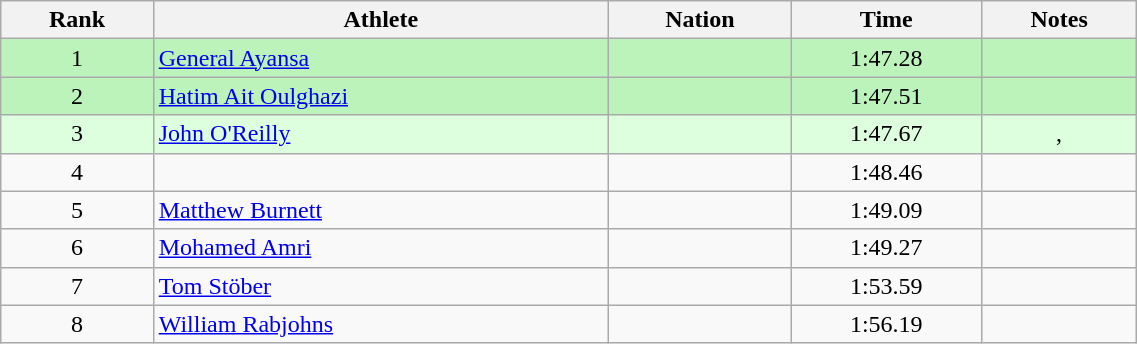<table class="wikitable sortable" style="text-align:center;width: 60%;">
<tr>
<th scope="col">Rank</th>
<th scope="col">Athlete</th>
<th scope="col">Nation</th>
<th scope="col">Time</th>
<th scope="col">Notes</th>
</tr>
<tr bgcolor=bbf3bb>
<td>1</td>
<td align=left><a href='#'>General Ayansa</a></td>
<td align=left></td>
<td>1:47.28</td>
<td></td>
</tr>
<tr bgcolor=bbf3bb>
<td>2</td>
<td align=left><a href='#'>Hatim Ait Oulghazi</a></td>
<td align=left></td>
<td>1:47.51</td>
<td></td>
</tr>
<tr bgcolor=ddffdd>
<td>3</td>
<td align=left><a href='#'>John O'Reilly</a></td>
<td align=left></td>
<td>1:47.67</td>
<td>, </td>
</tr>
<tr>
<td>4</td>
<td align=left></td>
<td align=left></td>
<td>1:48.46</td>
<td></td>
</tr>
<tr>
<td>5</td>
<td align=left><a href='#'>Matthew Burnett</a></td>
<td align=left></td>
<td>1:49.09</td>
<td></td>
</tr>
<tr>
<td>6</td>
<td align=left><a href='#'>Mohamed Amri</a></td>
<td align=left></td>
<td>1:49.27</td>
<td></td>
</tr>
<tr>
<td>7</td>
<td align=left><a href='#'>Tom Stöber</a></td>
<td align=left></td>
<td>1:53.59</td>
<td></td>
</tr>
<tr>
<td>8</td>
<td align=left><a href='#'>William Rabjohns</a></td>
<td align=left></td>
<td>1:56.19</td>
<td></td>
</tr>
</table>
